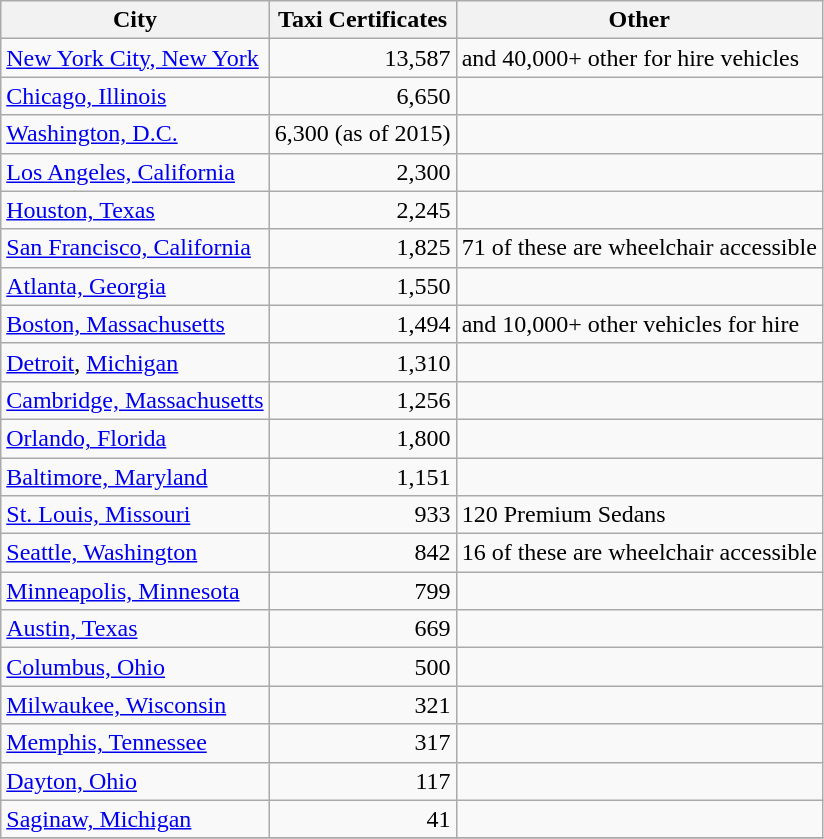<table class="wikitable sortable collapsible">
<tr>
<th Alphabetic>City</th>
<th Numeric>Taxi Certificates</th>
<th Unsortable>Other</th>
</tr>
<tr>
<td><a href='#'>New York City, New York</a></td>
<td style="text-align:right;">13,587</td>
<td>and 40,000+ other for hire vehicles</td>
</tr>
<tr>
<td><a href='#'>Chicago, Illinois</a></td>
<td style="text-align:right;">6,650</td>
<td></td>
</tr>
<tr>
<td><a href='#'>Washington, D.C.</a></td>
<td style="text-align:right;">6,300 (as of 2015)</td>
<td></td>
</tr>
<tr>
<td><a href='#'>Los Angeles, California</a></td>
<td style="text-align:right;">2,300</td>
<td></td>
</tr>
<tr>
<td><a href='#'>Houston, Texas</a></td>
<td style="text-align:right;">2,245</td>
<td></td>
</tr>
<tr>
<td><a href='#'>San Francisco, California</a></td>
<td style="text-align:right;">1,825</td>
<td>71 of these are wheelchair accessible</td>
</tr>
<tr>
<td><a href='#'>Atlanta, Georgia</a></td>
<td style="text-align:right;">1,550</td>
<td></td>
</tr>
<tr>
<td><a href='#'>Boston, Massachusetts</a></td>
<td style="text-align:right;">1,494</td>
<td>and 10,000+ other vehicles for hire</td>
</tr>
<tr>
<td><a href='#'>Detroit</a>, <a href='#'>Michigan</a></td>
<td style="text-align:right;">1,310</td>
<td></td>
</tr>
<tr>
<td><a href='#'>Cambridge, Massachusetts</a></td>
<td style="text-align:right;">1,256</td>
<td></td>
</tr>
<tr>
<td><a href='#'>Orlando, Florida</a></td>
<td style="text-align:right;">1,800</td>
<td></td>
</tr>
<tr>
<td><a href='#'>Baltimore, Maryland</a></td>
<td style="text-align:right;">1,151</td>
<td></td>
</tr>
<tr>
<td><a href='#'>St. Louis, Missouri</a></td>
<td style="text-align:right;">933</td>
<td>120 Premium Sedans</td>
</tr>
<tr>
<td><a href='#'>Seattle, Washington</a></td>
<td style="text-align:right;">842</td>
<td>16 of these are wheelchair accessible</td>
</tr>
<tr>
<td><a href='#'>Minneapolis, Minnesota</a></td>
<td style="text-align:right;">799</td>
<td></td>
</tr>
<tr>
<td><a href='#'>Austin, Texas</a></td>
<td style="text-align:right;">669</td>
<td></td>
</tr>
<tr>
<td><a href='#'>Columbus, Ohio</a></td>
<td style="text-align:right;">500</td>
<td></td>
</tr>
<tr>
<td><a href='#'>Milwaukee, Wisconsin</a></td>
<td style="text-align:right;">321</td>
<td></td>
</tr>
<tr>
<td><a href='#'>Memphis, Tennessee</a></td>
<td style="text-align:right;">317</td>
<td></td>
</tr>
<tr>
<td><a href='#'>Dayton, Ohio</a></td>
<td style="text-align:right;">117</td>
<td></td>
</tr>
<tr>
<td><a href='#'>Saginaw, Michigan</a></td>
<td style="text-align:right;">41</td>
<td></td>
</tr>
<tr>
</tr>
</table>
